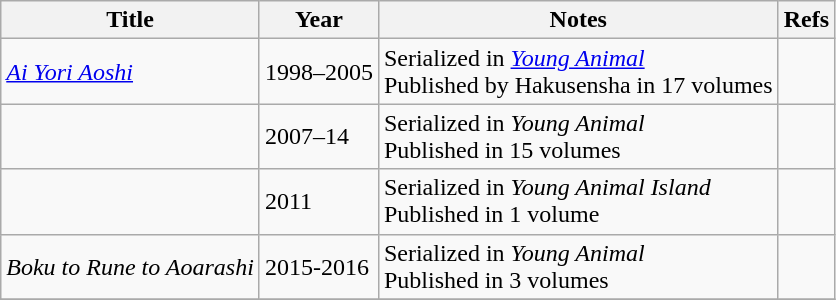<table class="wikitable sortable">
<tr>
<th>Title</th>
<th>Year</th>
<th>Notes</th>
<th>Refs</th>
</tr>
<tr>
<td><em><a href='#'>Ai Yori Aoshi</a></em></td>
<td>1998–2005</td>
<td>Serialized in <em><a href='#'>Young Animal</a></em><br>Published by Hakusensha in 17 volumes</td>
<td></td>
</tr>
<tr>
<td></td>
<td>2007–14</td>
<td>Serialized in <em>Young Animal</em><br>Published in 15 volumes</td>
<td></td>
</tr>
<tr>
<td></td>
<td>2011</td>
<td>Serialized in <em>Young Animal Island</em><br>Published in 1 volume</td>
<td></td>
</tr>
<tr>
<td><em>Boku to Rune to Aoarashi</em></td>
<td>2015-2016</td>
<td>Serialized in <em>Young Animal</em><br>Published in 3 volumes</td>
<td></td>
</tr>
<tr>
</tr>
</table>
